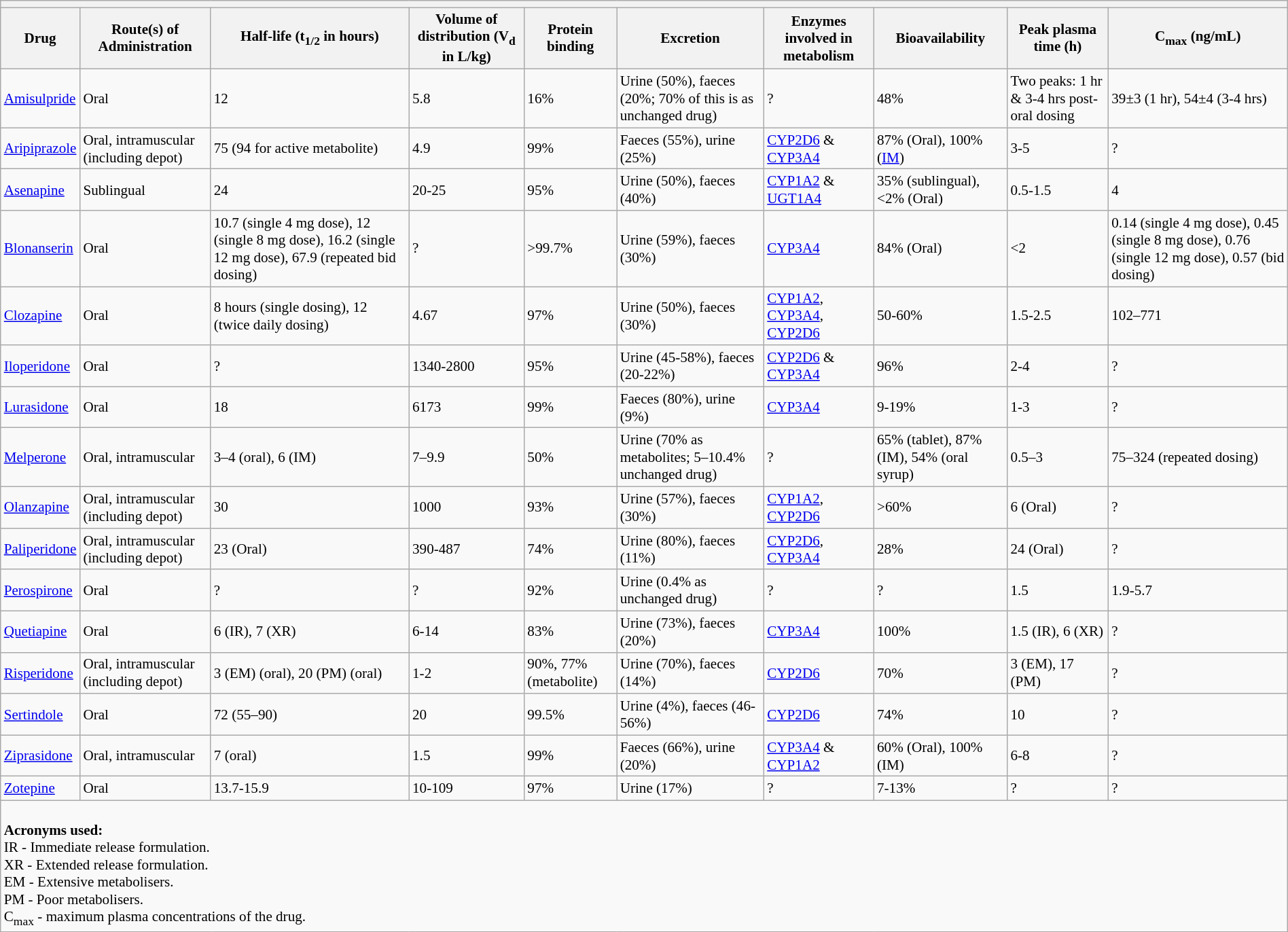<table class="wikitable collapsible collapsed" style="width:100%; font-size:88%">
<tr>
<th colspan=10></th>
</tr>
<tr>
<th>Drug</th>
<th>Route(s) of Administration</th>
<th>Half-life (t<sub>1/2</sub> in hours)</th>
<th>Volume of distribution (V<sub>d</sub> in L/kg)</th>
<th>Protein binding</th>
<th>Excretion</th>
<th>Enzymes involved in metabolism</th>
<th>Bioavailability</th>
<th>Peak plasma time (h)</th>
<th>C<sub>max</sub> (ng/mL)</th>
</tr>
<tr>
<td><a href='#'>Amisulpride</a></td>
<td>Oral</td>
<td>12</td>
<td>5.8</td>
<td>16%</td>
<td>Urine (50%), faeces (20%; 70% of this is as unchanged drug)</td>
<td>?</td>
<td>48%</td>
<td>Two peaks: 1 hr & 3-4 hrs post-oral dosing</td>
<td>39±3 (1 hr), 54±4 (3-4 hrs)</td>
</tr>
<tr>
<td><a href='#'>Aripiprazole</a></td>
<td>Oral, intramuscular (including depot)</td>
<td>75 (94 for active metabolite)</td>
<td>4.9</td>
<td>99%</td>
<td>Faeces (55%), urine (25%)</td>
<td><a href='#'>CYP2D6</a> & <a href='#'>CYP3A4</a></td>
<td>87% (Oral), 100% (<a href='#'>IM</a>)</td>
<td>3-5</td>
<td>?</td>
</tr>
<tr>
<td><a href='#'>Asenapine</a></td>
<td>Sublingual</td>
<td>24</td>
<td>20-25</td>
<td>95%</td>
<td>Urine (50%), faeces (40%)</td>
<td><a href='#'>CYP1A2</a> & <a href='#'>UGT1A4</a></td>
<td>35% (sublingual), <2% (Oral)</td>
<td>0.5-1.5</td>
<td>4</td>
</tr>
<tr>
<td><a href='#'>Blonanserin</a></td>
<td>Oral</td>
<td>10.7 (single 4 mg dose), 12 (single 8 mg dose), 16.2 (single 12 mg dose), 67.9 (repeated bid dosing)</td>
<td>?</td>
<td>>99.7%</td>
<td>Urine (59%), faeces (30%)</td>
<td><a href='#'>CYP3A4</a></td>
<td>84% (Oral)</td>
<td><2</td>
<td>0.14 (single 4 mg dose), 0.45 (single 8 mg dose), 0.76 (single 12 mg dose), 0.57 (bid dosing)</td>
</tr>
<tr>
<td><a href='#'>Clozapine</a></td>
<td>Oral</td>
<td>8 hours (single dosing), 12 (twice daily dosing)</td>
<td>4.67</td>
<td>97%</td>
<td>Urine (50%), faeces (30%)</td>
<td><a href='#'>CYP1A2</a>, <a href='#'>CYP3A4</a>, <a href='#'>CYP2D6</a></td>
<td>50-60%</td>
<td>1.5-2.5</td>
<td>102–771</td>
</tr>
<tr>
<td><a href='#'>Iloperidone</a></td>
<td>Oral</td>
<td>?</td>
<td>1340-2800</td>
<td>95%</td>
<td>Urine (45-58%), faeces (20-22%)</td>
<td><a href='#'>CYP2D6</a> & <a href='#'>CYP3A4</a></td>
<td>96%</td>
<td>2-4</td>
<td>?</td>
</tr>
<tr>
<td><a href='#'>Lurasidone</a></td>
<td>Oral</td>
<td>18</td>
<td>6173</td>
<td>99%</td>
<td>Faeces (80%), urine (9%)</td>
<td><a href='#'>CYP3A4</a></td>
<td>9-19%</td>
<td>1-3</td>
<td>?</td>
</tr>
<tr>
<td><a href='#'>Melperone</a></td>
<td>Oral, intramuscular</td>
<td>3–4 (oral), 6 (IM)</td>
<td>7–9.9</td>
<td>50%</td>
<td>Urine (70% as metabolites; 5–10.4% unchanged drug)</td>
<td>?</td>
<td>65% (tablet), 87% (IM), 54% (oral syrup)</td>
<td>0.5–3</td>
<td>75–324 (repeated dosing)</td>
</tr>
<tr>
<td><a href='#'>Olanzapine</a></td>
<td>Oral, intramuscular (including depot)</td>
<td>30</td>
<td>1000</td>
<td>93%</td>
<td>Urine (57%), faeces (30%)</td>
<td><a href='#'>CYP1A2</a>, <a href='#'>CYP2D6</a></td>
<td>>60%</td>
<td>6 (Oral)</td>
<td>?</td>
</tr>
<tr>
<td><a href='#'>Paliperidone</a></td>
<td>Oral, intramuscular (including depot)</td>
<td>23 (Oral)</td>
<td>390-487</td>
<td>74%</td>
<td>Urine (80%), faeces (11%)</td>
<td><a href='#'>CYP2D6</a>, <a href='#'>CYP3A4</a></td>
<td>28%</td>
<td>24 (Oral)</td>
<td>?</td>
</tr>
<tr>
<td><a href='#'>Perospirone</a></td>
<td>Oral</td>
<td>?</td>
<td>?</td>
<td>92%</td>
<td>Urine (0.4% as unchanged drug)</td>
<td>?</td>
<td>?</td>
<td>1.5</td>
<td>1.9-5.7</td>
</tr>
<tr>
<td><a href='#'>Quetiapine</a></td>
<td>Oral</td>
<td>6 (IR), 7 (XR)</td>
<td>6-14</td>
<td>83%</td>
<td>Urine (73%), faeces (20%)</td>
<td><a href='#'>CYP3A4</a></td>
<td>100%</td>
<td>1.5 (IR), 6 (XR)</td>
<td>?</td>
</tr>
<tr>
<td><a href='#'>Risperidone</a></td>
<td>Oral, intramuscular (including depot)</td>
<td>3 (EM) (oral), 20 (PM) (oral)</td>
<td>1-2</td>
<td>90%, 77% (metabolite)</td>
<td>Urine (70%), faeces (14%)</td>
<td><a href='#'>CYP2D6</a></td>
<td>70%</td>
<td>3 (EM), 17 (PM)</td>
<td>?</td>
</tr>
<tr>
<td><a href='#'>Sertindole</a></td>
<td>Oral</td>
<td>72 (55–90)</td>
<td>20</td>
<td>99.5%</td>
<td>Urine (4%), faeces (46-56%)</td>
<td><a href='#'>CYP2D6</a></td>
<td>74%</td>
<td>10</td>
<td>?</td>
</tr>
<tr>
<td><a href='#'>Ziprasidone</a></td>
<td>Oral, intramuscular</td>
<td>7 (oral)</td>
<td>1.5</td>
<td>99%</td>
<td>Faeces (66%), urine (20%)</td>
<td><a href='#'>CYP3A4</a> & <a href='#'>CYP1A2</a></td>
<td>60% (Oral), 100% (IM)</td>
<td>6-8</td>
<td>?</td>
</tr>
<tr>
<td><a href='#'>Zotepine</a></td>
<td>Oral</td>
<td>13.7-15.9</td>
<td>10-109</td>
<td>97%</td>
<td>Urine (17%)</td>
<td>?</td>
<td>7-13%</td>
<td>?</td>
<td>?</td>
</tr>
<tr>
<td colspan=10><br><strong>Acronyms used:</strong><br>
IR - Immediate release formulation.<br>
XR - Extended release formulation.<br>
EM - Extensive metabolisers.<br>
PM - Poor metabolisers. <br>
C<sub>max</sub> - maximum plasma concentrations of the drug.</td>
</tr>
</table>
